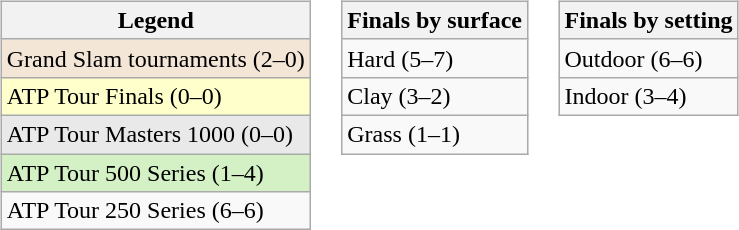<table>
<tr valign="top">
<td><br><table class="wikitable">
<tr>
<th>Legend</th>
</tr>
<tr style="background:#f3e6d7;">
<td>Grand Slam tournaments (2–0)</td>
</tr>
<tr style="background:#ffffcc;">
<td>ATP Tour Finals (0–0)</td>
</tr>
<tr style="background:#e9e9e9;">
<td>ATP Tour Masters 1000 (0–0)</td>
</tr>
<tr style="background:#d4f1c5;">
<td>ATP Tour 500 Series (1–4)</td>
</tr>
<tr>
<td>ATP Tour 250 Series (6–6)</td>
</tr>
</table>
</td>
<td><br><table class="wikitable">
<tr>
<th>Finals by surface</th>
</tr>
<tr>
<td>Hard (5–7)</td>
</tr>
<tr>
<td>Clay (3–2)</td>
</tr>
<tr>
<td>Grass (1–1)</td>
</tr>
</table>
</td>
<td><br><table class="wikitable">
<tr>
<th>Finals by setting</th>
</tr>
<tr>
<td>Outdoor (6–6)</td>
</tr>
<tr>
<td>Indoor (3–4)</td>
</tr>
</table>
</td>
</tr>
</table>
